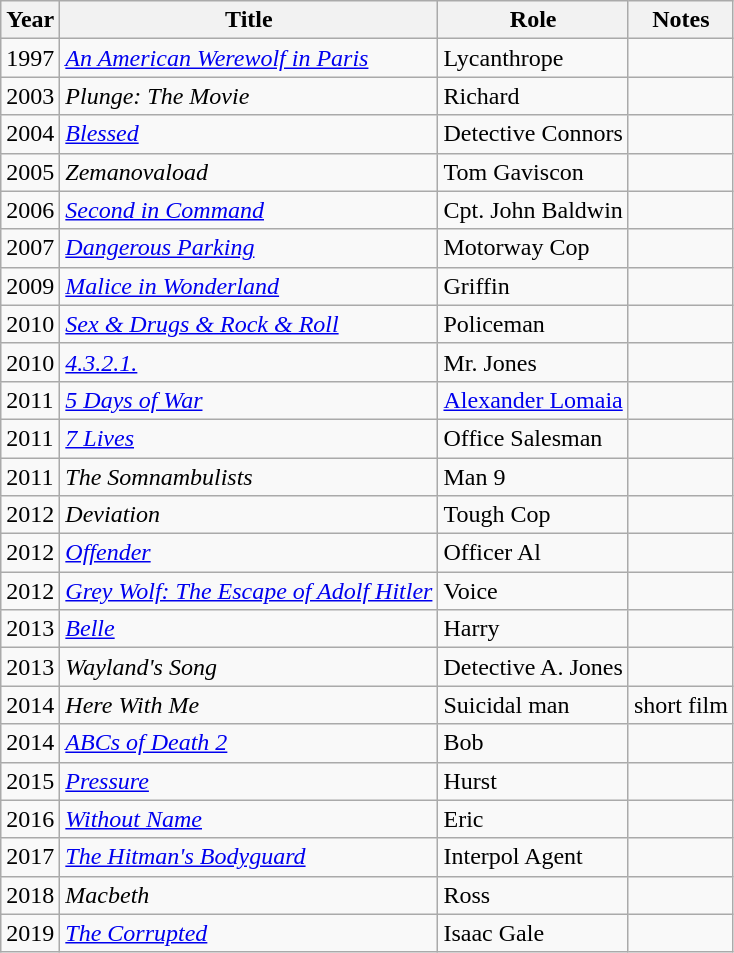<table class="wikitable sortable">
<tr>
<th>Year</th>
<th>Title</th>
<th>Role</th>
<th>Notes</th>
</tr>
<tr>
<td>1997</td>
<td><em><a href='#'>An American Werewolf in Paris</a></em></td>
<td>Lycanthrope</td>
<td></td>
</tr>
<tr>
<td>2003</td>
<td><em>Plunge: The Movie</em></td>
<td>Richard</td>
<td></td>
</tr>
<tr>
<td>2004</td>
<td><a href='#'><em>Blessed</em></a></td>
<td>Detective Connors</td>
<td></td>
</tr>
<tr>
<td>2005</td>
<td><em>Zemanovaload</em></td>
<td>Tom Gaviscon</td>
<td></td>
</tr>
<tr>
<td>2006</td>
<td><em><a href='#'>Second in Command</a></em></td>
<td>Cpt. John Baldwin</td>
<td></td>
</tr>
<tr>
<td>2007</td>
<td><em><a href='#'>Dangerous Parking</a></em></td>
<td>Motorway Cop</td>
<td></td>
</tr>
<tr>
<td>2009</td>
<td><a href='#'><em>Malice in Wonderland</em></a></td>
<td>Griffin</td>
<td></td>
</tr>
<tr>
<td>2010</td>
<td><a href='#'><em>Sex & Drugs & Rock & Roll</em></a></td>
<td>Policeman</td>
<td></td>
</tr>
<tr>
<td>2010</td>
<td><em><a href='#'>4.3.2.1.</a></em></td>
<td>Mr. Jones</td>
<td></td>
</tr>
<tr>
<td>2011</td>
<td><em><a href='#'>5 Days of War</a></em></td>
<td><a href='#'>Alexander Lomaia</a></td>
<td></td>
</tr>
<tr>
<td>2011</td>
<td><em><a href='#'>7 Lives</a></em></td>
<td>Office Salesman</td>
<td></td>
</tr>
<tr>
<td>2011</td>
<td><em>The Somnambulists</em></td>
<td>Man 9</td>
<td></td>
</tr>
<tr>
<td>2012</td>
<td><em>Deviation</em></td>
<td>Tough Cop</td>
<td></td>
</tr>
<tr>
<td>2012</td>
<td><a href='#'><em>Offender</em></a></td>
<td>Officer Al</td>
<td></td>
</tr>
<tr>
<td>2012</td>
<td><em><a href='#'>Grey Wolf: The Escape of Adolf Hitler</a></em></td>
<td>Voice</td>
<td></td>
</tr>
<tr>
<td>2013</td>
<td><a href='#'><em>Belle</em></a></td>
<td>Harry</td>
<td></td>
</tr>
<tr>
<td>2013</td>
<td><em>Wayland's Song</em></td>
<td>Detective A. Jones</td>
<td></td>
</tr>
<tr>
<td>2014</td>
<td><em>Here With Me</em></td>
<td>Suicidal man</td>
<td>short film</td>
</tr>
<tr>
<td>2014</td>
<td><em><a href='#'>ABCs of Death 2</a></em></td>
<td>Bob</td>
<td></td>
</tr>
<tr>
<td>2015</td>
<td><a href='#'><em>Pressure</em></a></td>
<td>Hurst</td>
<td></td>
</tr>
<tr>
<td>2016</td>
<td><a href='#'><em>Without Name</em></a></td>
<td>Eric</td>
<td></td>
</tr>
<tr>
<td>2017</td>
<td><em><a href='#'>The Hitman's Bodyguard</a></em></td>
<td>Interpol Agent</td>
<td></td>
</tr>
<tr>
<td>2018</td>
<td><em>Macbeth</em></td>
<td>Ross</td>
<td></td>
</tr>
<tr>
<td>2019</td>
<td><em><a href='#'>The Corrupted</a></em></td>
<td>Isaac Gale</td>
<td></td>
</tr>
</table>
